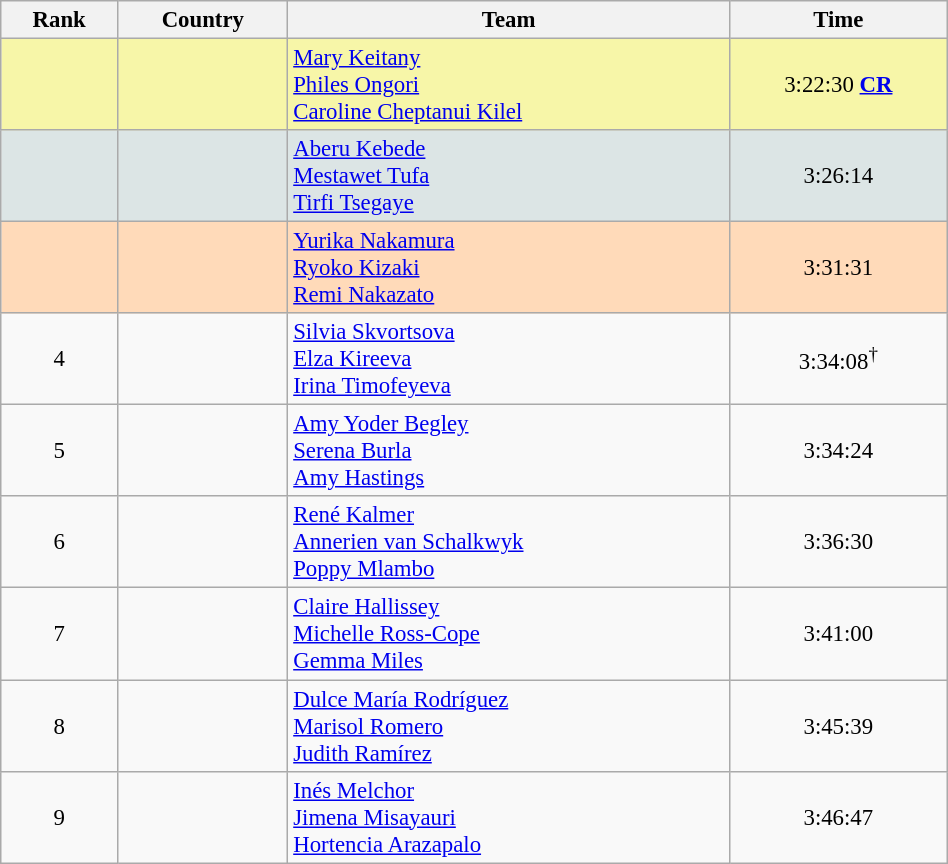<table class="wikitable sortable" style=" text-align:center; font-size:95%;" width="50%">
<tr>
<th>Rank</th>
<th>Country</th>
<th>Team</th>
<th>Time</th>
</tr>
<tr bgcolor="#F7F6A8">
<td></td>
<td align=left></td>
<td align=left><a href='#'>Mary Keitany</a><br><a href='#'>Philes Ongori</a><br><a href='#'>Caroline Cheptanui Kilel</a></td>
<td>3:22:30 <strong><a href='#'>CR</a></strong></td>
</tr>
<tr bgcolor="#DCE5E5">
<td></td>
<td align=left></td>
<td align=left><a href='#'>Aberu Kebede</a><br><a href='#'>Mestawet Tufa</a><br><a href='#'>Tirfi Tsegaye</a></td>
<td>3:26:14</td>
</tr>
<tr bgcolor="#FFDAB9">
<td align=center></td>
<td align=left></td>
<td align=left><a href='#'>Yurika Nakamura</a><br><a href='#'>Ryoko Kizaki</a><br><a href='#'>Remi Nakazato</a></td>
<td>3:31:31</td>
</tr>
<tr>
<td align=center>4</td>
<td align=left></td>
<td align=left><a href='#'>Silvia Skvortsova</a><br><a href='#'>Elza Kireeva</a><br><a href='#'>Irina Timofeyeva</a></td>
<td>3:34:08<sup>†</sup></td>
</tr>
<tr>
<td align=center>5</td>
<td align=left></td>
<td align=left><a href='#'>Amy Yoder Begley</a><br><a href='#'>Serena Burla</a><br><a href='#'>Amy Hastings</a></td>
<td>3:34:24</td>
</tr>
<tr>
<td align=center>6</td>
<td align=left></td>
<td align=left><a href='#'>René Kalmer</a><br><a href='#'>Annerien van Schalkwyk</a><br><a href='#'>Poppy Mlambo</a></td>
<td>3:36:30</td>
</tr>
<tr>
<td align=center>7</td>
<td align=left></td>
<td align=left><a href='#'>Claire Hallissey</a><br><a href='#'>Michelle Ross-Cope</a><br><a href='#'>Gemma Miles</a></td>
<td>3:41:00</td>
</tr>
<tr>
<td align=center>8</td>
<td align=left></td>
<td align=left><a href='#'>Dulce María Rodríguez</a><br><a href='#'>Marisol Romero</a><br><a href='#'>Judith Ramírez</a></td>
<td>3:45:39</td>
</tr>
<tr>
<td align=center>9</td>
<td align=left></td>
<td align=left><a href='#'>Inés Melchor</a><br><a href='#'>Jimena Misayauri</a><br><a href='#'>Hortencia Arazapalo</a></td>
<td>3:46:47</td>
</tr>
</table>
